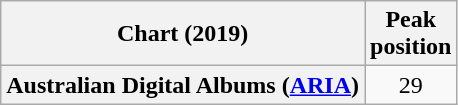<table class="wikitable plainrowheaders" style="text-align:center;">
<tr>
<th>Chart (2019)</th>
<th>Peak<br>position</th>
</tr>
<tr>
<th scope="row">Australian Digital Albums (<a href='#'>ARIA</a>)</th>
<td>29</td>
</tr>
</table>
